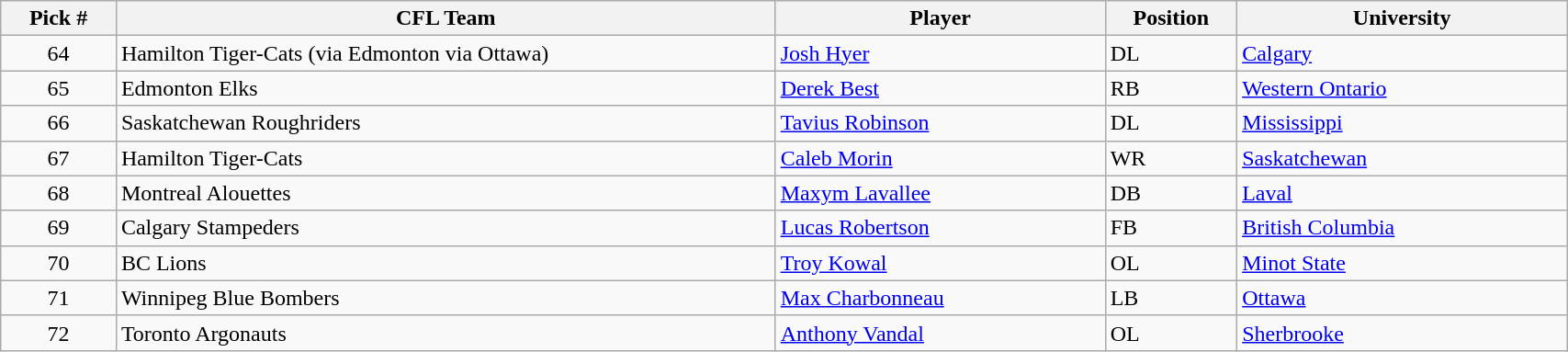<table class="wikitable" style="width: 90%">
<tr>
<th width=7%>Pick #</th>
<th width=40%>CFL Team</th>
<th width=20%>Player</th>
<th width=8%>Position</th>
<th width=20%>University</th>
</tr>
<tr>
<td align=center>64</td>
<td>Hamilton Tiger-Cats (via Edmonton via Ottawa)</td>
<td><a href='#'>Josh Hyer</a></td>
<td>DL</td>
<td><a href='#'>Calgary</a></td>
</tr>
<tr>
<td align=center>65</td>
<td>Edmonton Elks</td>
<td><a href='#'>Derek Best</a></td>
<td>RB</td>
<td><a href='#'>Western Ontario</a></td>
</tr>
<tr>
<td align=center>66</td>
<td>Saskatchewan Roughriders</td>
<td><a href='#'>Tavius Robinson</a></td>
<td>DL</td>
<td><a href='#'>Mississippi</a></td>
</tr>
<tr>
<td align=center>67</td>
<td>Hamilton Tiger-Cats</td>
<td><a href='#'>Caleb Morin</a></td>
<td>WR</td>
<td><a href='#'>Saskatchewan</a></td>
</tr>
<tr>
<td align=center>68</td>
<td>Montreal Alouettes</td>
<td><a href='#'>Maxym Lavallee</a></td>
<td>DB</td>
<td><a href='#'>Laval</a></td>
</tr>
<tr>
<td align=center>69</td>
<td>Calgary Stampeders</td>
<td><a href='#'>Lucas Robertson</a></td>
<td>FB</td>
<td><a href='#'>British Columbia</a></td>
</tr>
<tr>
<td align=center>70</td>
<td>BC Lions</td>
<td><a href='#'>Troy Kowal</a></td>
<td>OL</td>
<td><a href='#'>Minot State</a></td>
</tr>
<tr>
<td align=center>71</td>
<td>Winnipeg Blue Bombers</td>
<td><a href='#'>Max Charbonneau</a></td>
<td>LB</td>
<td><a href='#'>Ottawa</a></td>
</tr>
<tr>
<td align=center>72</td>
<td>Toronto Argonauts</td>
<td><a href='#'>Anthony Vandal</a></td>
<td>OL</td>
<td><a href='#'>Sherbrooke</a></td>
</tr>
</table>
